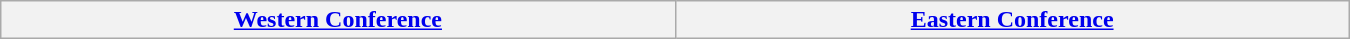<table class="wikitable" style="width:900px;">
<tr>
<th style="width:450px;"><a href='#'>Western Conference</a></th>
<th style="width:450px;"><a href='#'>Eastern Conference</a></th>
</tr>
</table>
